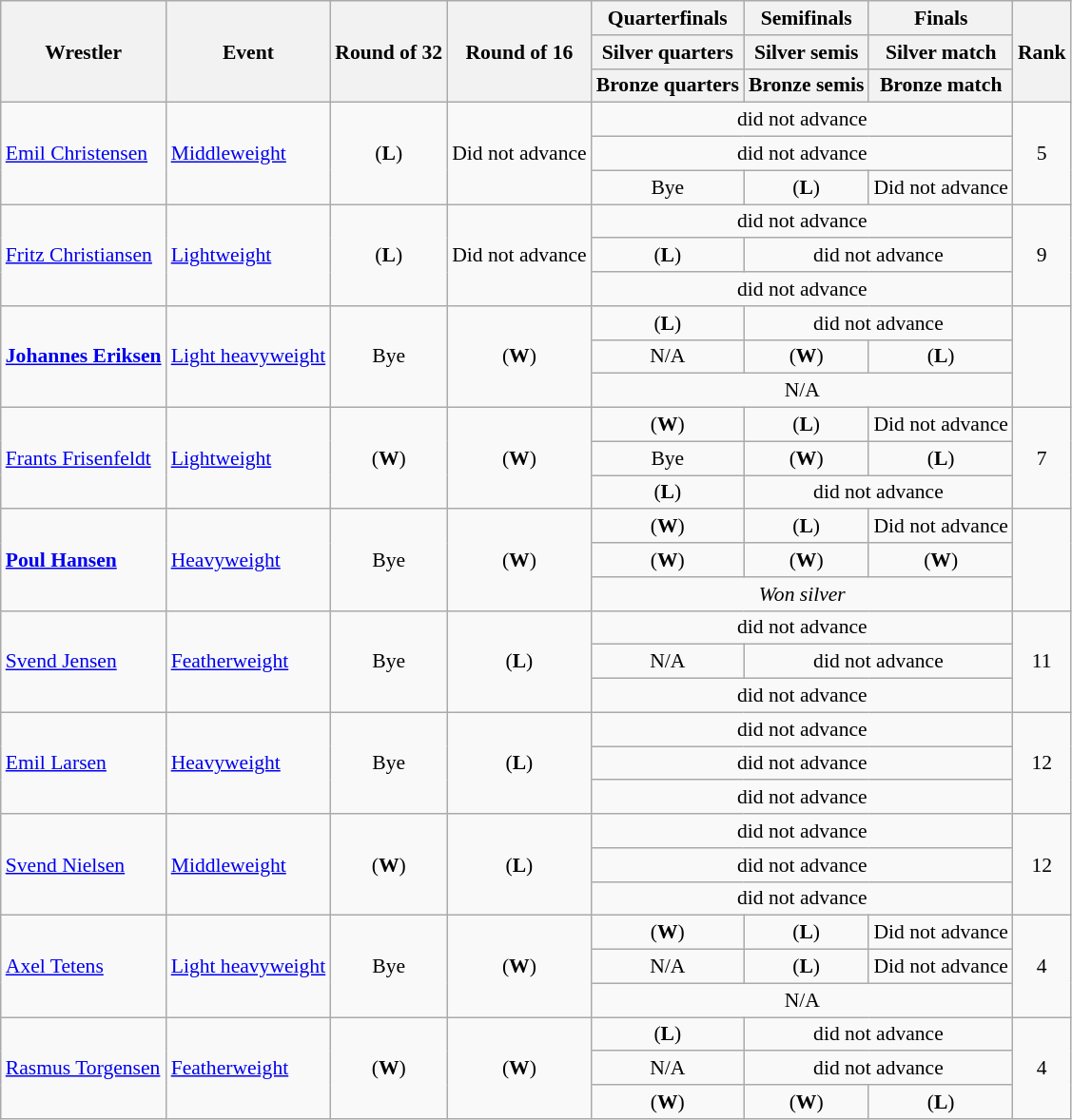<table class=wikitable style="font-size:90%">
<tr>
<th rowspan=3>Wrestler</th>
<th rowspan=3>Event</th>
<th rowspan=3>Round of 32</th>
<th rowspan=3>Round of 16</th>
<th>Quarterfinals</th>
<th>Semifinals</th>
<th>Finals</th>
<th rowspan=3>Rank</th>
</tr>
<tr>
<th>Silver quarters</th>
<th>Silver semis</th>
<th>Silver match</th>
</tr>
<tr>
<th>Bronze quarters</th>
<th>Bronze semis</th>
<th>Bronze match</th>
</tr>
<tr>
<td rowspan=3><a href='#'>Emil Christensen</a></td>
<td rowspan=3><a href='#'>Middleweight</a></td>
<td rowspan=3 align=center> (<strong>L</strong>)</td>
<td rowspan=3 align=center>Did not advance</td>
<td align=center colspan=3>did not advance</td>
<td rowspan=3 align=center>5</td>
</tr>
<tr>
<td align=center colspan=3>did not advance</td>
</tr>
<tr>
<td align=center>Bye</td>
<td align=center> (<strong>L</strong>)</td>
<td align=center>Did not advance</td>
</tr>
<tr>
<td rowspan=3><a href='#'>Fritz Christiansen</a></td>
<td rowspan=3><a href='#'>Lightweight</a></td>
<td rowspan=3 align=center> (<strong>L</strong>)</td>
<td rowspan=3 align=center>Did not advance</td>
<td align=center colspan=3>did not advance</td>
<td rowspan=3 align=center>9</td>
</tr>
<tr>
<td align=center> (<strong>L</strong>)</td>
<td align=center colspan=2>did not advance</td>
</tr>
<tr>
<td align=center colspan=3>did not advance</td>
</tr>
<tr>
<td rowspan=3><strong><a href='#'>Johannes Eriksen</a></strong></td>
<td rowspan=3><a href='#'>Light heavyweight</a></td>
<td rowspan=3 align=center>Bye</td>
<td rowspan=3 align=center> (<strong>W</strong>)</td>
<td align=center> (<strong>L</strong>)</td>
<td align=center colspan=2>did not advance</td>
<td rowspan=3 align=center></td>
</tr>
<tr>
<td align=center>N/A</td>
<td align=center> (<strong>W</strong>)</td>
<td align=center> (<strong>L</strong>)</td>
</tr>
<tr>
<td align=center colspan=3>N/A</td>
</tr>
<tr>
<td rowspan=3><a href='#'>Frants Frisenfeldt</a></td>
<td rowspan=3><a href='#'>Lightweight</a></td>
<td rowspan=3 align=center> (<strong>W</strong>)</td>
<td rowspan=3 align=center> (<strong>W</strong>)</td>
<td align=center> (<strong>W</strong>)</td>
<td align=center> (<strong>L</strong>)</td>
<td align=center>Did not advance</td>
<td rowspan=3 align=center>7</td>
</tr>
<tr>
<td align=center>Bye</td>
<td align=center> (<strong>W</strong>)</td>
<td align=center> (<strong>L</strong>)</td>
</tr>
<tr>
<td align=center> (<strong>L</strong>)</td>
<td align=center colspan=2>did not advance</td>
</tr>
<tr>
<td rowspan=3><strong><a href='#'>Poul Hansen</a></strong></td>
<td rowspan=3><a href='#'>Heavyweight</a></td>
<td rowspan=3 align=center>Bye</td>
<td rowspan=3 align=center> (<strong>W</strong>)</td>
<td align=center> (<strong>W</strong>)</td>
<td align=center> (<strong>L</strong>)</td>
<td align=center>Did not advance</td>
<td rowspan=3 align=center></td>
</tr>
<tr>
<td align=center> (<strong>W</strong>)</td>
<td align=center> (<strong>W</strong>)</td>
<td align=center> (<strong>W</strong>)</td>
</tr>
<tr>
<td align=center colspan=3><em>Won silver</em></td>
</tr>
<tr>
<td rowspan=3><a href='#'>Svend Jensen</a></td>
<td rowspan=3><a href='#'>Featherweight</a></td>
<td rowspan=3 align=center>Bye</td>
<td rowspan=3 align=center> (<strong>L</strong>)</td>
<td align=center colspan=3>did not advance</td>
<td rowspan=3 align=center>11</td>
</tr>
<tr>
<td align=center>N/A</td>
<td align=center colspan=2>did not advance</td>
</tr>
<tr>
<td align=center colspan=3>did not advance</td>
</tr>
<tr>
<td rowspan=3><a href='#'>Emil Larsen</a></td>
<td rowspan=3><a href='#'>Heavyweight</a></td>
<td rowspan=3 align=center>Bye</td>
<td rowspan=3 align=center> (<strong>L</strong>)</td>
<td align=center colspan=3>did not advance</td>
<td rowspan=3 align=center>12</td>
</tr>
<tr>
<td align=center colspan=3>did not advance</td>
</tr>
<tr>
<td align=center colspan=3>did not advance</td>
</tr>
<tr>
<td rowspan=3><a href='#'>Svend Nielsen</a></td>
<td rowspan=3><a href='#'>Middleweight</a></td>
<td rowspan=3 align=center> (<strong>W</strong>)</td>
<td rowspan=3 align=center> (<strong>L</strong>)</td>
<td align=center colspan=3>did not advance</td>
<td rowspan=3 align=center>12</td>
</tr>
<tr>
<td align=center colspan=3>did not advance</td>
</tr>
<tr>
<td align=center colspan=3>did not advance</td>
</tr>
<tr>
<td rowspan=3><a href='#'>Axel Tetens</a></td>
<td rowspan=3><a href='#'>Light heavyweight</a></td>
<td rowspan=3 align=center>Bye</td>
<td rowspan=3 align=center> (<strong>W</strong>)</td>
<td align=center> (<strong>W</strong>)</td>
<td align=center> (<strong>L</strong>)</td>
<td align=center>Did not advance</td>
<td rowspan=3 align=center>4</td>
</tr>
<tr>
<td align=center>N/A</td>
<td align=center> (<strong>L</strong>)</td>
<td align=center>Did not advance</td>
</tr>
<tr>
<td align=center colspan=3>N/A</td>
</tr>
<tr>
<td rowspan=3><a href='#'>Rasmus Torgensen</a></td>
<td rowspan=3><a href='#'>Featherweight</a></td>
<td rowspan=3 align=center> (<strong>W</strong>)</td>
<td rowspan=3 align=center> (<strong>W</strong>)</td>
<td align=center> (<strong>L</strong>)</td>
<td align=center colspan=2>did not advance</td>
<td rowspan=3 align=center>4</td>
</tr>
<tr>
<td align=center>N/A</td>
<td align=center colspan=2>did not advance</td>
</tr>
<tr>
<td align=center> (<strong>W</strong>)</td>
<td align=center> (<strong>W</strong>)</td>
<td align=center> (<strong>L</strong>)</td>
</tr>
</table>
